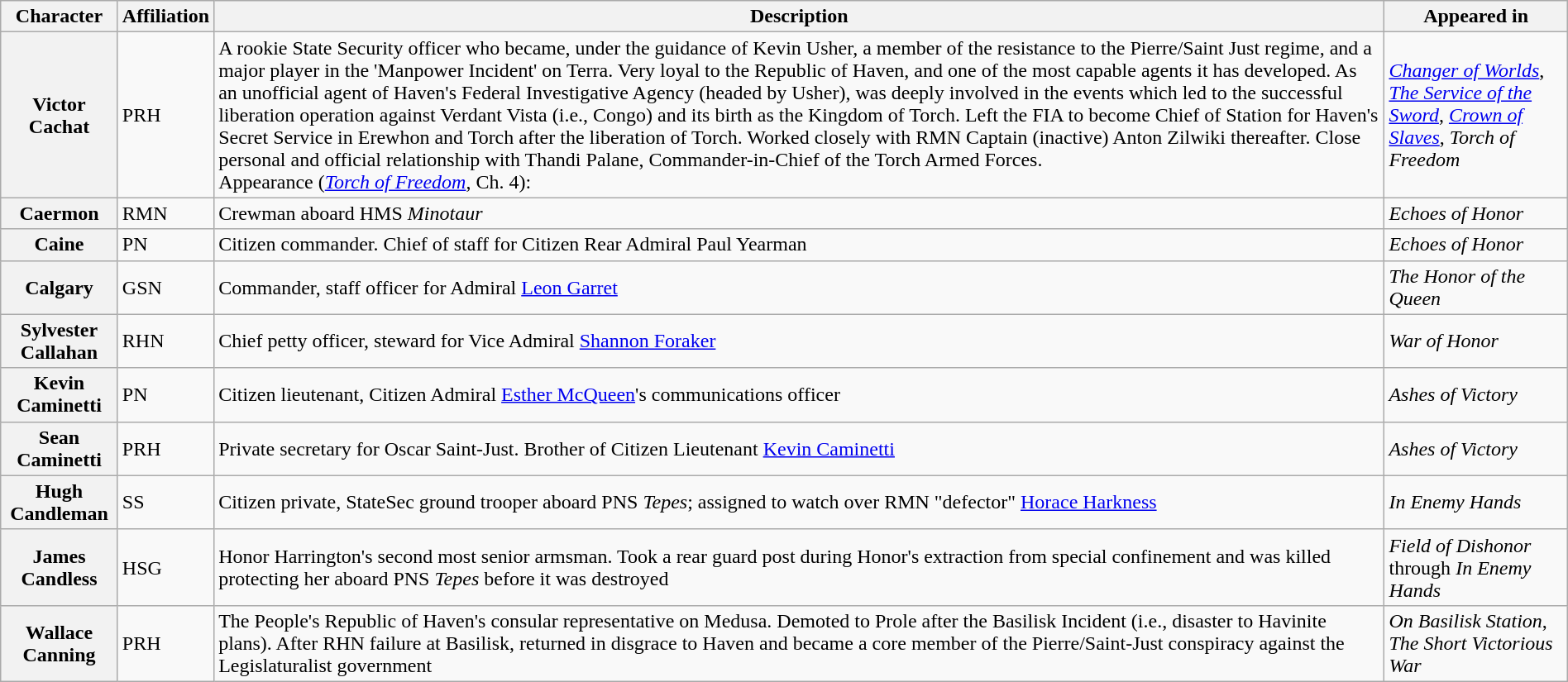<table class="wikitable" style="width: 100%">
<tr>
<th>Character</th>
<th>Affiliation</th>
<th>Description</th>
<th>Appeared in</th>
</tr>
<tr>
<th>Victor Cachat</th>
<td>PRH</td>
<td>A rookie State Security officer who became, under the guidance of Kevin Usher, a member of the resistance to the Pierre/Saint Just regime, and a major player in the 'Manpower Incident' on Terra. Very loyal to the Republic of Haven, and one of the most capable agents it has developed. As an unofficial agent of Haven's Federal Investigative Agency (headed by Usher), was deeply involved in the events which led to the successful liberation operation against Verdant Vista (i.e., Congo) and its birth as the Kingdom of Torch. Left the FIA to become Chief of Station for Haven's Secret Service in Erewhon and Torch after the liberation of Torch. Worked closely with RMN Captain (inactive) Anton Zilwiki thereafter. Close personal and official relationship with Thandi Palane, Commander-in-Chief of the Torch Armed Forces.<br>Appearance (<em><a href='#'>Torch of Freedom</a></em>, Ch. 4): </td>
<td><em><a href='#'>Changer of Worlds</a></em>, <em><a href='#'>The Service of the Sword</a></em>, <em><a href='#'>Crown of Slaves</a></em>, <em>Torch of Freedom</em></td>
</tr>
<tr>
<th>Caermon</th>
<td>RMN</td>
<td>Crewman aboard HMS <em>Minotaur</em></td>
<td><em>Echoes of Honor</em></td>
</tr>
<tr>
<th>Caine</th>
<td>PN</td>
<td>Citizen commander. Chief of staff for Citizen Rear Admiral Paul Yearman</td>
<td><em>Echoes of Honor</em></td>
</tr>
<tr>
<th>Calgary</th>
<td>GSN</td>
<td>Commander, staff officer for Admiral <a href='#'>Leon Garret</a></td>
<td><em>The Honor of the Queen</em></td>
</tr>
<tr>
<th>Sylvester Callahan</th>
<td>RHN</td>
<td>Chief petty officer, steward for Vice Admiral <a href='#'>Shannon Foraker</a></td>
<td><em>War of Honor</em></td>
</tr>
<tr>
<th>Kevin Caminetti</th>
<td>PN</td>
<td>Citizen lieutenant, Citizen Admiral <a href='#'>Esther McQueen</a>'s communications officer</td>
<td><em>Ashes of Victory</em></td>
</tr>
<tr>
<th>Sean Caminetti</th>
<td>PRH</td>
<td>Private secretary for Oscar Saint-Just. Brother of Citizen Lieutenant <a href='#'>Kevin Caminetti</a></td>
<td><em>Ashes of Victory</em></td>
</tr>
<tr>
<th>Hugh Candleman</th>
<td>SS</td>
<td>Citizen private, StateSec ground trooper aboard PNS <em>Tepes</em>; assigned to watch over RMN "defector" <a href='#'>Horace Harkness</a></td>
<td><em>In Enemy Hands</em></td>
</tr>
<tr>
<th>James Candless</th>
<td>HSG</td>
<td>Honor Harrington's second most senior armsman. Took a rear guard post during Honor's extraction from special confinement and was killed protecting her aboard PNS <em>Tepes</em> before it was destroyed</td>
<td><em>Field of Dishonor</em> through <em>In Enemy Hands</em></td>
</tr>
<tr>
<th>Wallace Canning</th>
<td>PRH</td>
<td>The People's Republic of Haven's consular representative on Medusa. Demoted to Prole after the Basilisk Incident (i.e., disaster to Havinite plans). After RHN failure at Basilisk, returned in disgrace to Haven and became a core member of the Pierre/Saint-Just conspiracy against the Legislaturalist government</td>
<td><em>On Basilisk Station</em>, <em>The Short Victorious War</em></td>
</tr>
</table>
